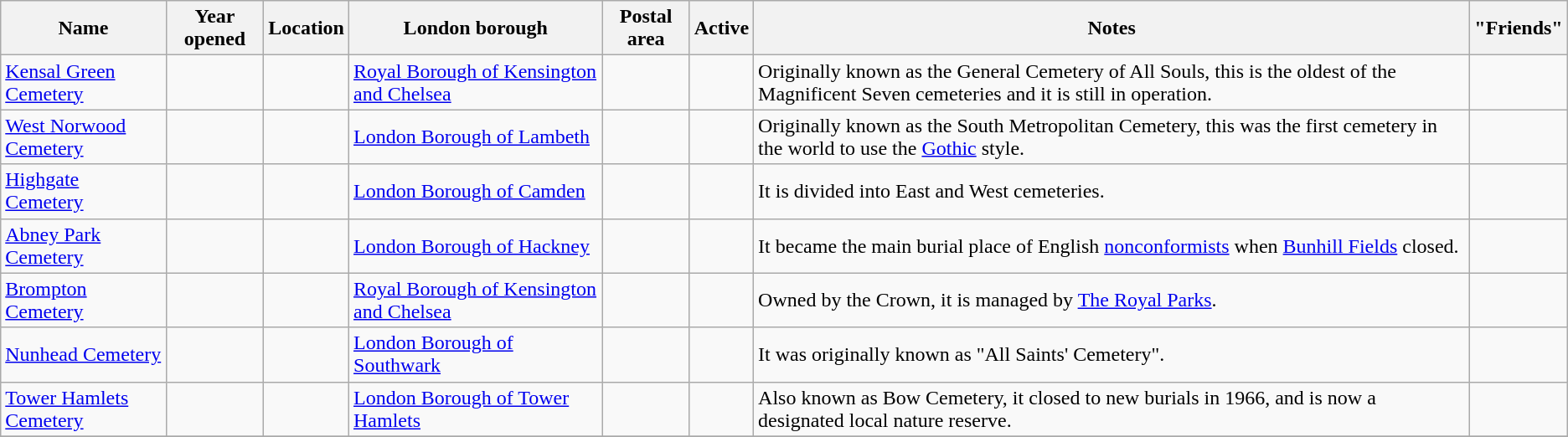<table class="wikitable sortable">
<tr>
<th>Name</th>
<th>Year opened</th>
<th>Location</th>
<th>London borough</th>
<th>Postal area</th>
<th>Active</th>
<th>Notes</th>
<th>"Friends"</th>
</tr>
<tr>
<td><a href='#'>Kensal Green Cemetery</a></td>
<td></td>
<td></td>
<td><a href='#'>Royal Borough of Kensington and Chelsea</a></td>
<td></td>
<td></td>
<td>Originally known as the General Cemetery of All Souls, this is the oldest of the Magnificent Seven cemeteries and it is still in operation.</td>
<td></td>
</tr>
<tr>
<td><a href='#'>West Norwood Cemetery</a></td>
<td></td>
<td></td>
<td><a href='#'>London Borough of Lambeth</a></td>
<td></td>
<td></td>
<td>Originally known as the South Metropolitan Cemetery, this was the first cemetery in the world to use the <a href='#'>Gothic</a> style.</td>
<td></td>
</tr>
<tr>
<td><a href='#'>Highgate Cemetery</a></td>
<td></td>
<td></td>
<td><a href='#'>London Borough of Camden</a></td>
<td></td>
<td></td>
<td>It is divided into East and West cemeteries.</td>
<td></td>
</tr>
<tr>
<td><a href='#'>Abney Park Cemetery</a></td>
<td></td>
<td></td>
<td><a href='#'>London Borough of Hackney</a></td>
<td></td>
<td></td>
<td>It became the main burial place of English <a href='#'>nonconformists</a> when <a href='#'>Bunhill Fields</a> closed.</td>
<td></td>
</tr>
<tr>
<td><a href='#'>Brompton Cemetery</a></td>
<td></td>
<td></td>
<td><a href='#'>Royal Borough of Kensington and Chelsea</a></td>
<td></td>
<td></td>
<td>Owned by the Crown, it is managed by <a href='#'>The Royal Parks</a>.</td>
<td></td>
</tr>
<tr>
<td><a href='#'>Nunhead Cemetery</a></td>
<td></td>
<td></td>
<td><a href='#'>London Borough of Southwark</a></td>
<td></td>
<td></td>
<td>It was originally known as "All Saints' Cemetery".</td>
<td></td>
</tr>
<tr>
<td><a href='#'>Tower Hamlets Cemetery</a></td>
<td></td>
<td></td>
<td><a href='#'>London Borough of Tower Hamlets</a></td>
<td></td>
<td></td>
<td>Also known as Bow Cemetery, it closed to new burials in 1966, and is now a designated local nature reserve.</td>
<td></td>
</tr>
<tr>
</tr>
</table>
